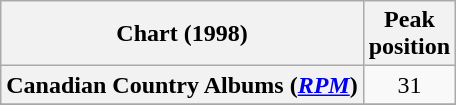<table class="wikitable sortable plainrowheaders" style="text-align:center">
<tr>
<th scope="col">Chart (1998)</th>
<th scope="col">Peak<br> position</th>
</tr>
<tr>
<th scope="row">Canadian Country Albums (<em><a href='#'>RPM</a></em>)</th>
<td>31</td>
</tr>
<tr>
</tr>
<tr>
</tr>
</table>
